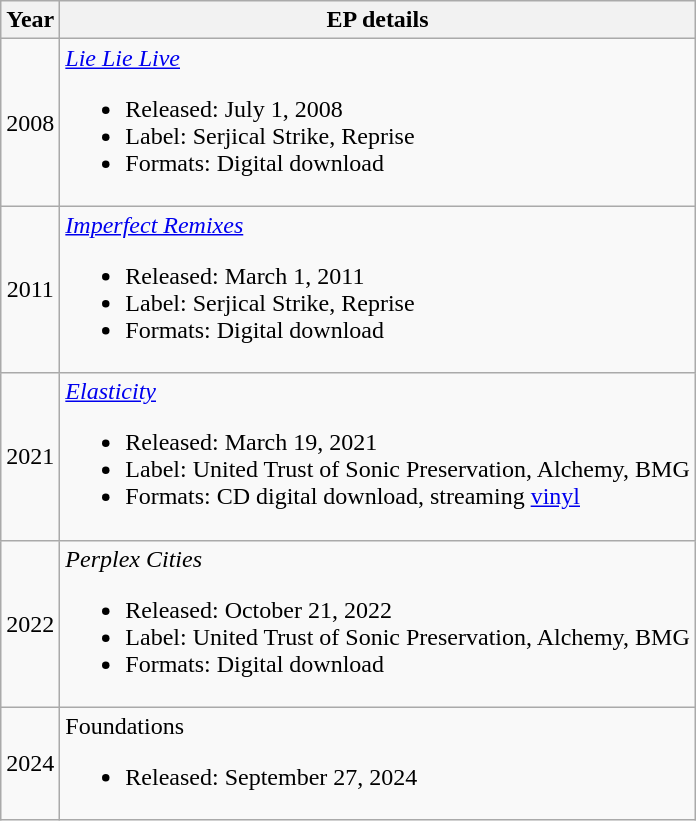<table class="wikitable">
<tr>
<th>Year</th>
<th>EP details</th>
</tr>
<tr>
<td align="center">2008</td>
<td><em><a href='#'>Lie Lie Live</a></em><br><ul><li>Released: July 1, 2008</li><li>Label: Serjical Strike, Reprise</li><li>Formats: Digital download</li></ul></td>
</tr>
<tr>
<td align="center">2011</td>
<td><em><a href='#'>Imperfect Remixes</a></em><br><ul><li>Released: March 1, 2011</li><li>Label: Serjical Strike, Reprise</li><li>Formats: Digital download</li></ul></td>
</tr>
<tr>
<td align="center">2021</td>
<td><em><a href='#'>Elasticity</a></em><br><ul><li>Released: March 19, 2021</li><li>Label: United Trust of Sonic Preservation, Alchemy, BMG</li><li>Formats: CD digital download, streaming <a href='#'>vinyl</a></li></ul></td>
</tr>
<tr>
<td align="center">2022</td>
<td><em>Perplex Cities</em><br><ul><li>Released: October 21, 2022</li><li>Label: United Trust of Sonic Preservation, Alchemy, BMG</li><li>Formats: Digital download</li></ul></td>
</tr>
<tr>
<td>2024</td>
<td>Foundations<br><ul><li>Released: September 27, 2024</li></ul></td>
</tr>
</table>
